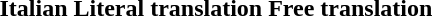<table>
<tr>
<th>Italian</th>
<th>Literal translation</th>
<th>Free translation</th>
</tr>
<tr>
<td style="padding-right:1em;"></td>
<td style="padding-right:1em;"></td>
<td></td>
</tr>
</table>
